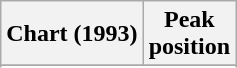<table class="wikitable sortable">
<tr>
<th align="left">Chart (1993)</th>
<th align="center">Peak<br>position</th>
</tr>
<tr>
</tr>
<tr>
</tr>
</table>
